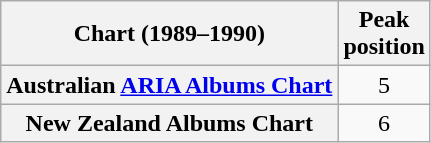<table class="wikitable sortable plainrowheaders">
<tr>
<th scope="col">Chart (1989–1990)</th>
<th scope="col">Peak<br>position</th>
</tr>
<tr>
<th scope="row">Australian <a href='#'>ARIA Albums Chart</a></th>
<td align="center">5</td>
</tr>
<tr>
<th scope="row">New Zealand Albums Chart</th>
<td align="center">6</td>
</tr>
</table>
